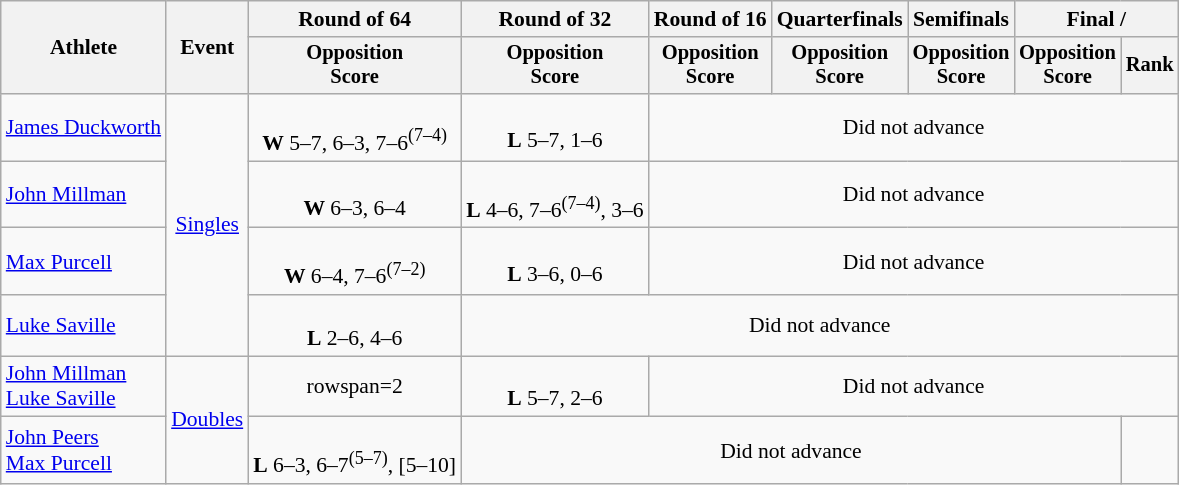<table class=wikitable style=font-size:90%;text-align:center>
<tr>
<th rowspan=2>Athlete</th>
<th rowspan=2>Event</th>
<th>Round of 64</th>
<th>Round of 32</th>
<th>Round of 16</th>
<th>Quarterfinals</th>
<th>Semifinals</th>
<th colspan=2>Final / </th>
</tr>
<tr style=font-size:95%>
<th>Opposition<br>Score</th>
<th>Opposition<br>Score</th>
<th>Opposition<br>Score</th>
<th>Opposition<br>Score</th>
<th>Opposition<br>Score</th>
<th>Opposition<br>Score</th>
<th>Rank</th>
</tr>
<tr>
<td align=left><a href='#'>James Duckworth</a></td>
<td rowspan=4><a href='#'>Singles</a></td>
<td><br><strong>W</strong> 5–7, 6–3, 7–6<sup>(7–4)</sup></td>
<td><br><strong>L</strong> 5–7, 1–6</td>
<td colspan=5>Did not advance</td>
</tr>
<tr>
<td align=left><a href='#'>John Millman</a></td>
<td><br><strong>W</strong> 6–3, 6–4</td>
<td><br><strong>L</strong> 4–6, 7–6<sup>(7–4)</sup>, 3–6</td>
<td colspan=5>Did not advance</td>
</tr>
<tr>
<td align=left><a href='#'>Max Purcell</a></td>
<td><br><strong>W</strong> 6–4, 7–6<sup>(7–2)</sup></td>
<td><br><strong>L</strong> 3–6, 0–6</td>
<td colspan=5>Did not advance</td>
</tr>
<tr>
<td align=left><a href='#'>Luke Saville</a></td>
<td><br><strong>L</strong> 2–6, 4–6</td>
<td colspan=6>Did not advance</td>
</tr>
<tr>
<td align=left><a href='#'>John Millman</a><br><a href='#'>Luke Saville</a></td>
<td align=left rowspan=2><a href='#'>Doubles</a></td>
<td>rowspan=2 </td>
<td><br><strong>L</strong> 5–7, 2–6</td>
<td colspan=5>Did not advance</td>
</tr>
<tr>
<td align=left><a href='#'>John Peers</a><br><a href='#'>Max Purcell</a></td>
<td><br><strong>L</strong> 6–3, 6–7<sup>(5–7)</sup>, [5–10]</td>
<td colspan=5>Did not advance</td>
</tr>
</table>
